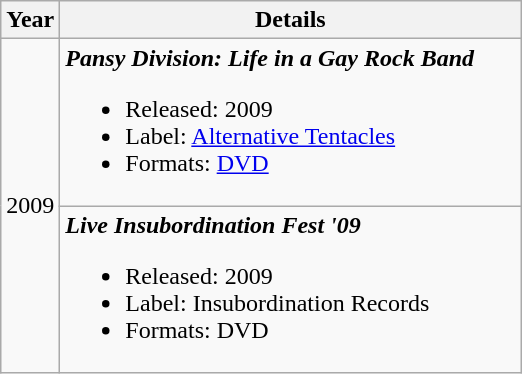<table class ="wikitable">
<tr>
<th rowspan="1">Year</th>
<th rowspan="1" width="300">Details</th>
</tr>
<tr>
<td rowspan=2>2009</td>
<td><strong><em>Pansy Division: Life in a Gay Rock Band</em></strong><br><ul><li>Released: 2009</li><li>Label: <a href='#'>Alternative Tentacles</a></li><li>Formats: <a href='#'>DVD</a></li></ul></td>
</tr>
<tr>
<td><strong><em>Live Insubordination Fest '09</em></strong><br><ul><li>Released: 2009</li><li>Label: Insubordination Records</li><li>Formats: DVD</li></ul></td>
</tr>
</table>
